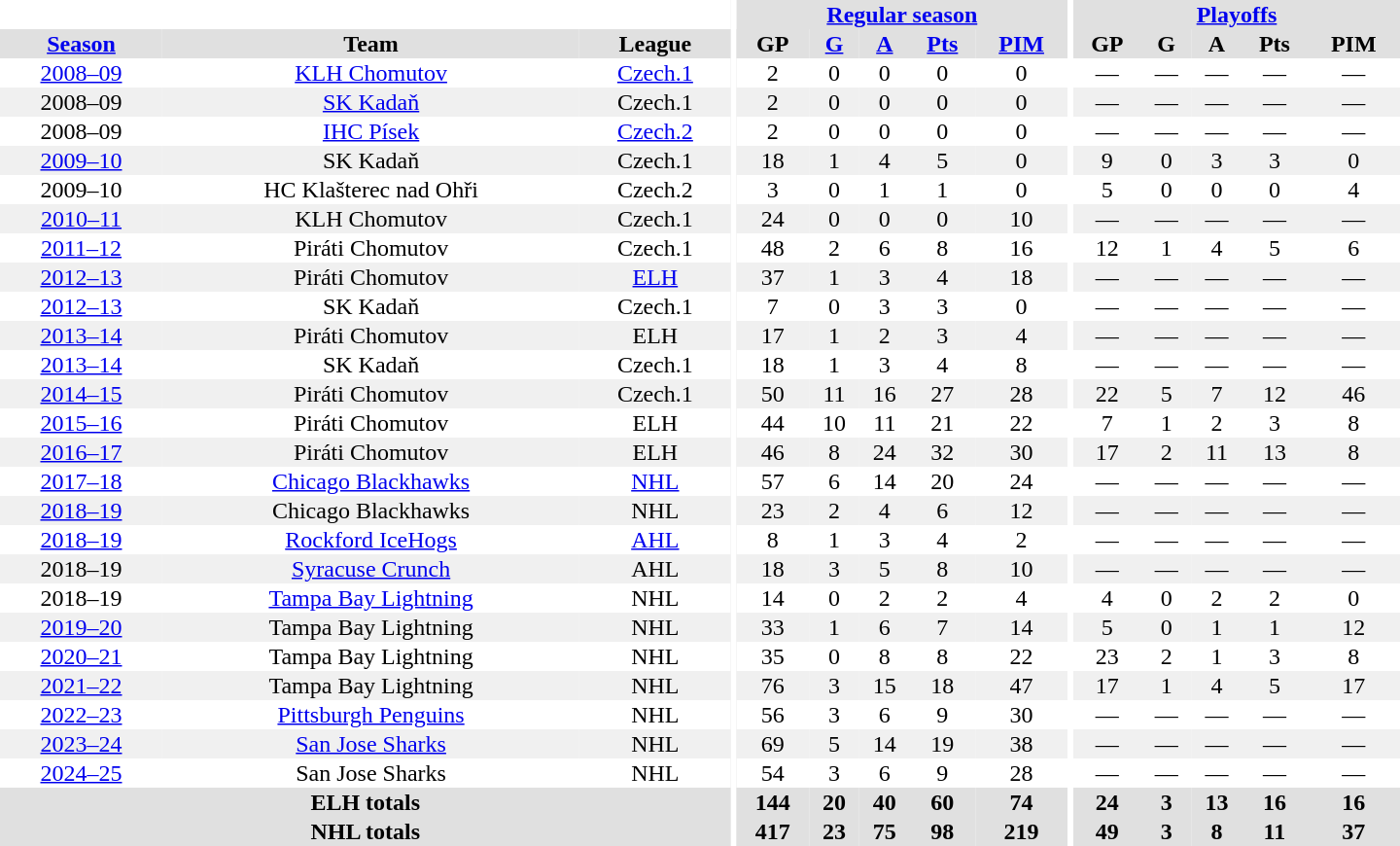<table border="0" cellpadding="1" cellspacing="0" style="text-align:center; width:60em">
<tr bgcolor="#e0e0e0">
<th colspan="3" bgcolor="#ffffff"></th>
<th rowspan="99" bgcolor="#ffffff"></th>
<th colspan="5"><a href='#'>Regular season</a></th>
<th rowspan="99" bgcolor="#ffffff"></th>
<th colspan="5"><a href='#'>Playoffs</a></th>
</tr>
<tr bgcolor="#e0e0e0">
<th><a href='#'>Season</a></th>
<th>Team</th>
<th>League</th>
<th>GP</th>
<th><a href='#'>G</a></th>
<th><a href='#'>A</a></th>
<th><a href='#'>Pts</a></th>
<th><a href='#'>PIM</a></th>
<th>GP</th>
<th>G</th>
<th>A</th>
<th>Pts</th>
<th>PIM</th>
</tr>
<tr>
<td><a href='#'>2008–09</a></td>
<td><a href='#'>KLH Chomutov</a></td>
<td><a href='#'>Czech.1</a></td>
<td>2</td>
<td>0</td>
<td>0</td>
<td>0</td>
<td>0</td>
<td>—</td>
<td>—</td>
<td>—</td>
<td>—</td>
<td>—</td>
</tr>
<tr bgcolor="#f0f0f0">
<td>2008–09</td>
<td><a href='#'>SK Kadaň</a></td>
<td>Czech.1</td>
<td>2</td>
<td>0</td>
<td>0</td>
<td>0</td>
<td>0</td>
<td>—</td>
<td>—</td>
<td>—</td>
<td>—</td>
<td>—</td>
</tr>
<tr>
<td>2008–09</td>
<td><a href='#'>IHC Písek</a></td>
<td><a href='#'>Czech.2</a></td>
<td>2</td>
<td>0</td>
<td>0</td>
<td>0</td>
<td>0</td>
<td>—</td>
<td>—</td>
<td>—</td>
<td>—</td>
<td>—</td>
</tr>
<tr bgcolor="#f0f0f0">
<td><a href='#'>2009–10</a></td>
<td>SK Kadaň</td>
<td>Czech.1</td>
<td>18</td>
<td>1</td>
<td>4</td>
<td>5</td>
<td>0</td>
<td>9</td>
<td>0</td>
<td>3</td>
<td>3</td>
<td>0</td>
</tr>
<tr>
<td>2009–10</td>
<td>HC Klašterec nad Ohři</td>
<td>Czech.2</td>
<td>3</td>
<td>0</td>
<td>1</td>
<td>1</td>
<td>0</td>
<td>5</td>
<td>0</td>
<td>0</td>
<td>0</td>
<td>4</td>
</tr>
<tr bgcolor="#f0f0f0">
<td><a href='#'>2010–11</a></td>
<td>KLH Chomutov</td>
<td>Czech.1</td>
<td>24</td>
<td>0</td>
<td>0</td>
<td>0</td>
<td>10</td>
<td>—</td>
<td>—</td>
<td>—</td>
<td>—</td>
<td>—</td>
</tr>
<tr>
<td><a href='#'>2011–12</a></td>
<td>Piráti Chomutov</td>
<td>Czech.1</td>
<td>48</td>
<td>2</td>
<td>6</td>
<td>8</td>
<td>16</td>
<td>12</td>
<td>1</td>
<td>4</td>
<td>5</td>
<td>6</td>
</tr>
<tr bgcolor="#f0f0f0">
<td><a href='#'>2012–13</a></td>
<td>Piráti Chomutov</td>
<td><a href='#'>ELH</a></td>
<td>37</td>
<td>1</td>
<td>3</td>
<td>4</td>
<td>18</td>
<td>—</td>
<td>—</td>
<td>—</td>
<td>—</td>
<td>—</td>
</tr>
<tr>
<td><a href='#'>2012–13</a></td>
<td>SK Kadaň</td>
<td>Czech.1</td>
<td>7</td>
<td>0</td>
<td>3</td>
<td>3</td>
<td>0</td>
<td>—</td>
<td>—</td>
<td>—</td>
<td>—</td>
<td>—</td>
</tr>
<tr bgcolor="#f0f0f0">
<td><a href='#'>2013–14</a></td>
<td>Piráti Chomutov</td>
<td>ELH</td>
<td>17</td>
<td>1</td>
<td>2</td>
<td>3</td>
<td>4</td>
<td>—</td>
<td>—</td>
<td>—</td>
<td>—</td>
<td>—</td>
</tr>
<tr>
<td><a href='#'>2013–14</a></td>
<td>SK Kadaň</td>
<td>Czech.1</td>
<td>18</td>
<td>1</td>
<td>3</td>
<td>4</td>
<td>8</td>
<td>—</td>
<td>—</td>
<td>—</td>
<td>—</td>
<td>—</td>
</tr>
<tr bgcolor="#f0f0f0">
<td><a href='#'>2014–15</a></td>
<td>Piráti Chomutov</td>
<td>Czech.1</td>
<td>50</td>
<td>11</td>
<td>16</td>
<td>27</td>
<td>28</td>
<td>22</td>
<td>5</td>
<td>7</td>
<td>12</td>
<td>46</td>
</tr>
<tr>
<td><a href='#'>2015–16</a></td>
<td>Piráti Chomutov</td>
<td>ELH</td>
<td>44</td>
<td>10</td>
<td>11</td>
<td>21</td>
<td>22</td>
<td>7</td>
<td>1</td>
<td>2</td>
<td>3</td>
<td>8</td>
</tr>
<tr bgcolor="#f0f0f0">
<td><a href='#'>2016–17</a></td>
<td>Piráti Chomutov</td>
<td>ELH</td>
<td>46</td>
<td>8</td>
<td>24</td>
<td>32</td>
<td>30</td>
<td>17</td>
<td>2</td>
<td>11</td>
<td>13</td>
<td>8</td>
</tr>
<tr>
<td><a href='#'>2017–18</a></td>
<td><a href='#'>Chicago Blackhawks</a></td>
<td><a href='#'>NHL</a></td>
<td>57</td>
<td>6</td>
<td>14</td>
<td>20</td>
<td>24</td>
<td>—</td>
<td>—</td>
<td>—</td>
<td>—</td>
<td>—</td>
</tr>
<tr bgcolor="#f0f0f0">
<td><a href='#'>2018–19</a></td>
<td>Chicago Blackhawks</td>
<td>NHL</td>
<td>23</td>
<td>2</td>
<td>4</td>
<td>6</td>
<td>12</td>
<td>—</td>
<td>—</td>
<td>—</td>
<td>—</td>
<td>—</td>
</tr>
<tr>
<td><a href='#'>2018–19</a></td>
<td><a href='#'>Rockford IceHogs</a></td>
<td><a href='#'>AHL</a></td>
<td>8</td>
<td>1</td>
<td>3</td>
<td>4</td>
<td>2</td>
<td>—</td>
<td>—</td>
<td>—</td>
<td>—</td>
<td>—</td>
</tr>
<tr bgcolor="#f0f0f0">
<td>2018–19</td>
<td><a href='#'>Syracuse Crunch</a></td>
<td>AHL</td>
<td>18</td>
<td>3</td>
<td>5</td>
<td>8</td>
<td>10</td>
<td>—</td>
<td>—</td>
<td>—</td>
<td>—</td>
<td>—</td>
</tr>
<tr>
<td>2018–19</td>
<td><a href='#'>Tampa Bay Lightning</a></td>
<td>NHL</td>
<td>14</td>
<td>0</td>
<td>2</td>
<td>2</td>
<td>4</td>
<td>4</td>
<td>0</td>
<td>2</td>
<td>2</td>
<td>0</td>
</tr>
<tr bgcolor="#f0f0f0">
<td><a href='#'>2019–20</a></td>
<td>Tampa Bay Lightning</td>
<td>NHL</td>
<td>33</td>
<td>1</td>
<td>6</td>
<td>7</td>
<td>14</td>
<td>5</td>
<td>0</td>
<td>1</td>
<td>1</td>
<td>12</td>
</tr>
<tr>
<td><a href='#'>2020–21</a></td>
<td>Tampa Bay Lightning</td>
<td>NHL</td>
<td>35</td>
<td>0</td>
<td>8</td>
<td>8</td>
<td>22</td>
<td>23</td>
<td>2</td>
<td>1</td>
<td>3</td>
<td>8</td>
</tr>
<tr bgcolor="#f0f0f0">
<td><a href='#'>2021–22</a></td>
<td>Tampa Bay Lightning</td>
<td>NHL</td>
<td>76</td>
<td>3</td>
<td>15</td>
<td>18</td>
<td>47</td>
<td>17</td>
<td>1</td>
<td>4</td>
<td>5</td>
<td>17</td>
</tr>
<tr>
<td><a href='#'>2022–23</a></td>
<td><a href='#'>Pittsburgh Penguins</a></td>
<td>NHL</td>
<td>56</td>
<td>3</td>
<td>6</td>
<td>9</td>
<td>30</td>
<td>—</td>
<td>—</td>
<td>—</td>
<td>—</td>
<td>—</td>
</tr>
<tr bgcolor="#f0f0f0">
<td><a href='#'>2023–24</a></td>
<td><a href='#'>San Jose Sharks</a></td>
<td>NHL</td>
<td>69</td>
<td>5</td>
<td>14</td>
<td>19</td>
<td>38</td>
<td>—</td>
<td>—</td>
<td>—</td>
<td>—</td>
<td>—</td>
</tr>
<tr>
<td><a href='#'>2024–25</a></td>
<td>San Jose Sharks</td>
<td>NHL</td>
<td>54</td>
<td>3</td>
<td>6</td>
<td>9</td>
<td>28</td>
<td>—</td>
<td>—</td>
<td>—</td>
<td>—</td>
<td>—</td>
</tr>
<tr bgcolor="#e0e0e0">
<th colspan="3">ELH totals</th>
<th>144</th>
<th>20</th>
<th>40</th>
<th>60</th>
<th>74</th>
<th>24</th>
<th>3</th>
<th>13</th>
<th>16</th>
<th>16</th>
</tr>
<tr bgcolor="#e0e0e0">
<th colspan="3">NHL totals</th>
<th>417</th>
<th>23</th>
<th>75</th>
<th>98</th>
<th>219</th>
<th>49</th>
<th>3</th>
<th>8</th>
<th>11</th>
<th>37</th>
</tr>
</table>
